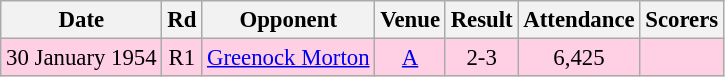<table class="wikitable sortable" style="font-size:95%; text-align:center">
<tr>
<th>Date</th>
<th>Rd</th>
<th>Opponent</th>
<th>Venue</th>
<th>Result</th>
<th>Attendance</th>
<th>Scorers</th>
</tr>
<tr bgcolor = "#ffd0e3">
<td>30 January 1954</td>
<td>R1</td>
<td><a href='#'>Greenock Morton</a></td>
<td><a href='#'>A</a></td>
<td>2-3</td>
<td>6,425</td>
<td></td>
</tr>
</table>
